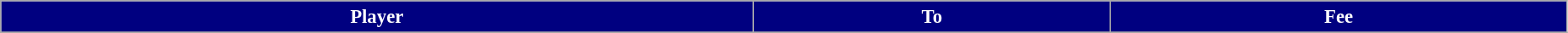<table class="wikitable" style="text-align:left; font-size:95%;width:98%;">
<tr>
<th style="background:navy; color:white;">Player</th>
<th style="background:navy; color:white;">To</th>
<th style="background:navy; color:white;">Fee</th>
</tr>
<tr>
</tr>
</table>
